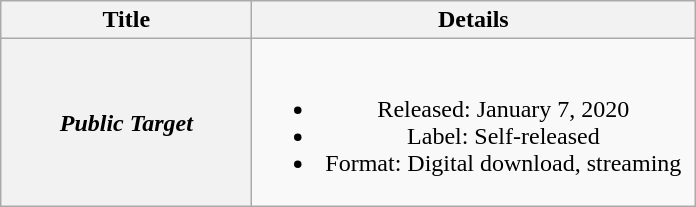<table class="wikitable plainrowheaders" style="text-align:center;">
<tr>
<th scope="col" style="width:10em;">Title</th>
<th scope="col" style="width:18em;">Details</th>
</tr>
<tr>
<th scope="row"><em>Public Target</em></th>
<td><br><ul><li>Released: January 7, 2020</li><li>Label: Self-released</li><li>Format: Digital download, streaming</li></ul></td>
</tr>
</table>
